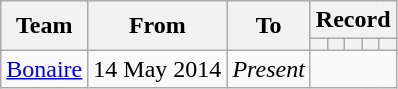<table class="wikitable" style="text-align: center">
<tr>
<th rowspan="2">Team</th>
<th rowspan="2">From</th>
<th rowspan="2">To</th>
<th colspan="9">Record</th>
</tr>
<tr>
<th></th>
<th></th>
<th></th>
<th></th>
<th></th>
</tr>
<tr>
<td><a href='#'>Bonaire</a></td>
<td>14 May 2014</td>
<td><em>Present</em><br></td>
</tr>
</table>
